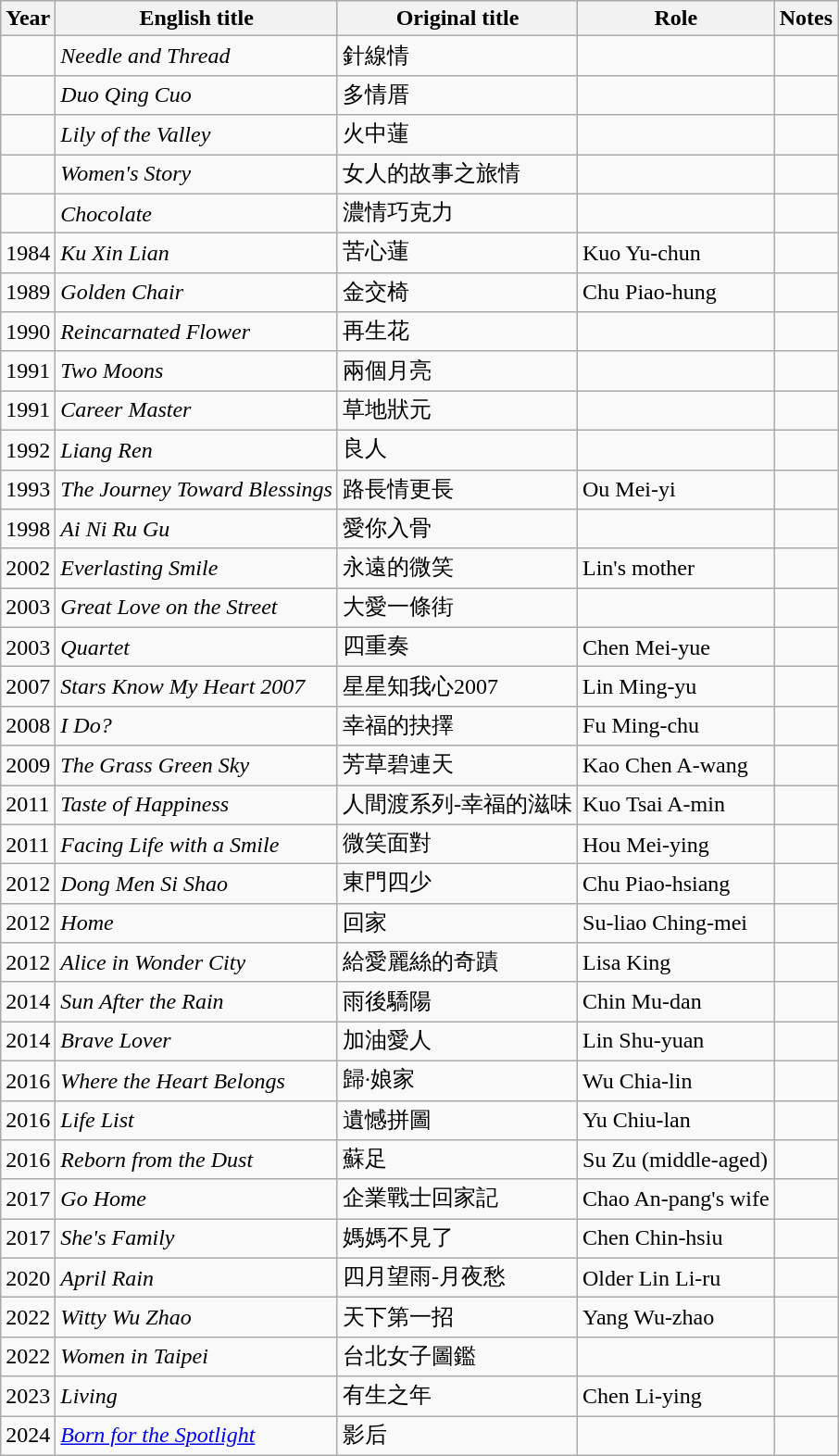<table class="wikitable sortable">
<tr>
<th>Year</th>
<th>English title</th>
<th>Original title</th>
<th>Role</th>
<th class="unsortable">Notes</th>
</tr>
<tr>
<td></td>
<td><em>Needle and Thread</em></td>
<td>針線情</td>
<td></td>
<td></td>
</tr>
<tr>
<td></td>
<td><em>Duo Qing Cuo</em></td>
<td>多情厝</td>
<td></td>
<td></td>
</tr>
<tr>
<td></td>
<td><em>Lily of the Valley</em></td>
<td>火中蓮</td>
<td></td>
<td></td>
</tr>
<tr>
<td></td>
<td><em>Women's Story</em></td>
<td>女人的故事之旅情</td>
<td></td>
<td></td>
</tr>
<tr>
<td></td>
<td><em>Chocolate</em></td>
<td>濃情巧克力</td>
<td></td>
<td></td>
</tr>
<tr>
<td>1984</td>
<td><em>Ku Xin Lian</em></td>
<td>苦心蓮</td>
<td>Kuo Yu-chun</td>
<td></td>
</tr>
<tr>
<td>1989</td>
<td><em>Golden Chair</em></td>
<td>金交椅</td>
<td>Chu Piao-hung</td>
<td></td>
</tr>
<tr>
<td>1990</td>
<td><em>Reincarnated Flower</em></td>
<td>再生花</td>
<td></td>
<td></td>
</tr>
<tr>
<td>1991</td>
<td><em>Two Moons</em></td>
<td>兩個月亮</td>
<td></td>
<td></td>
</tr>
<tr>
<td>1991</td>
<td><em>Career Master</em></td>
<td>草地狀元</td>
<td></td>
<td></td>
</tr>
<tr>
<td>1992</td>
<td><em>Liang Ren</em></td>
<td>良人</td>
<td></td>
<td></td>
</tr>
<tr>
<td>1993</td>
<td><em>The Journey Toward Blessings</em></td>
<td>路長情更長</td>
<td>Ou Mei-yi</td>
<td></td>
</tr>
<tr>
<td>1998</td>
<td><em>Ai Ni Ru Gu</em></td>
<td>愛你入骨</td>
<td></td>
<td></td>
</tr>
<tr>
<td>2002</td>
<td><em>Everlasting Smile</em></td>
<td>永遠的微笑</td>
<td>Lin's mother</td>
<td></td>
</tr>
<tr>
<td>2003</td>
<td><em>Great Love on the Street </em></td>
<td>大愛一條街</td>
<td></td>
<td></td>
</tr>
<tr>
<td>2003</td>
<td><em>Quartet</em></td>
<td>四重奏</td>
<td>Chen Mei-yue</td>
<td></td>
</tr>
<tr>
<td>2007</td>
<td><em>Stars Know My Heart 2007</em></td>
<td>星星知我心2007</td>
<td>Lin Ming-yu</td>
<td></td>
</tr>
<tr>
<td>2008</td>
<td><em>I Do?</em></td>
<td>幸福的抉擇</td>
<td>Fu Ming-chu</td>
<td></td>
</tr>
<tr>
<td>2009</td>
<td><em>The Grass Green Sky</em></td>
<td>芳草碧連天</td>
<td>Kao Chen A-wang</td>
<td></td>
</tr>
<tr>
<td>2011</td>
<td><em>Taste of Happiness</em></td>
<td>人間渡系列-幸福的滋味</td>
<td>Kuo Tsai A-min</td>
<td></td>
</tr>
<tr>
<td>2011</td>
<td><em>Facing Life with a Smile</em></td>
<td>微笑面對</td>
<td>Hou Mei-ying</td>
<td></td>
</tr>
<tr>
<td>2012</td>
<td><em>Dong Men Si Shao</em></td>
<td>東門四少</td>
<td>Chu Piao-hsiang</td>
<td></td>
</tr>
<tr>
<td>2012</td>
<td><em>Home</em></td>
<td>回家</td>
<td>Su-liao Ching-mei</td>
<td></td>
</tr>
<tr>
<td>2012</td>
<td><em>Alice in Wonder City</em></td>
<td>給愛麗絲的奇蹟</td>
<td>Lisa King</td>
<td></td>
</tr>
<tr>
<td>2014</td>
<td><em>Sun After the Rain</em></td>
<td>雨後驕陽</td>
<td>Chin Mu-dan</td>
<td></td>
</tr>
<tr>
<td>2014</td>
<td><em>Brave Lover</em></td>
<td>加油愛人</td>
<td>Lin Shu-yuan</td>
<td></td>
</tr>
<tr>
<td>2016</td>
<td><em>Where the Heart Belongs</em></td>
<td>歸·娘家</td>
<td>Wu Chia-lin</td>
<td></td>
</tr>
<tr>
<td>2016</td>
<td><em>Life List</em></td>
<td>遺憾拼圖</td>
<td>Yu Chiu-lan</td>
<td></td>
</tr>
<tr>
<td>2016</td>
<td><em>Reborn from the Dust</em></td>
<td>蘇足</td>
<td>Su Zu (middle-aged)</td>
<td></td>
</tr>
<tr>
<td>2017</td>
<td><em>Go Home</em></td>
<td>企業戰士回家記</td>
<td>Chao An-pang's wife</td>
<td></td>
</tr>
<tr>
<td>2017</td>
<td><em>She's Family</em></td>
<td>媽媽不見了</td>
<td>Chen Chin-hsiu</td>
<td></td>
</tr>
<tr>
<td>2020</td>
<td><em>April Rain</em></td>
<td>四月望雨-月夜愁</td>
<td>Older Lin Li-ru</td>
<td></td>
</tr>
<tr>
<td>2022</td>
<td><em>Witty Wu Zhao</em></td>
<td>天下第一招</td>
<td>Yang Wu-zhao</td>
<td></td>
</tr>
<tr>
<td>2022</td>
<td><em>Women in Taipei</em></td>
<td>台北女子圖鑑</td>
<td></td>
<td></td>
</tr>
<tr>
<td>2023</td>
<td><em>Living</em></td>
<td>有生之年</td>
<td>Chen Li-ying</td>
<td></td>
</tr>
<tr>
<td>2024</td>
<td><em><a href='#'>Born for the Spotlight</a></em></td>
<td>影后</td>
<td></td>
<td></td>
</tr>
</table>
